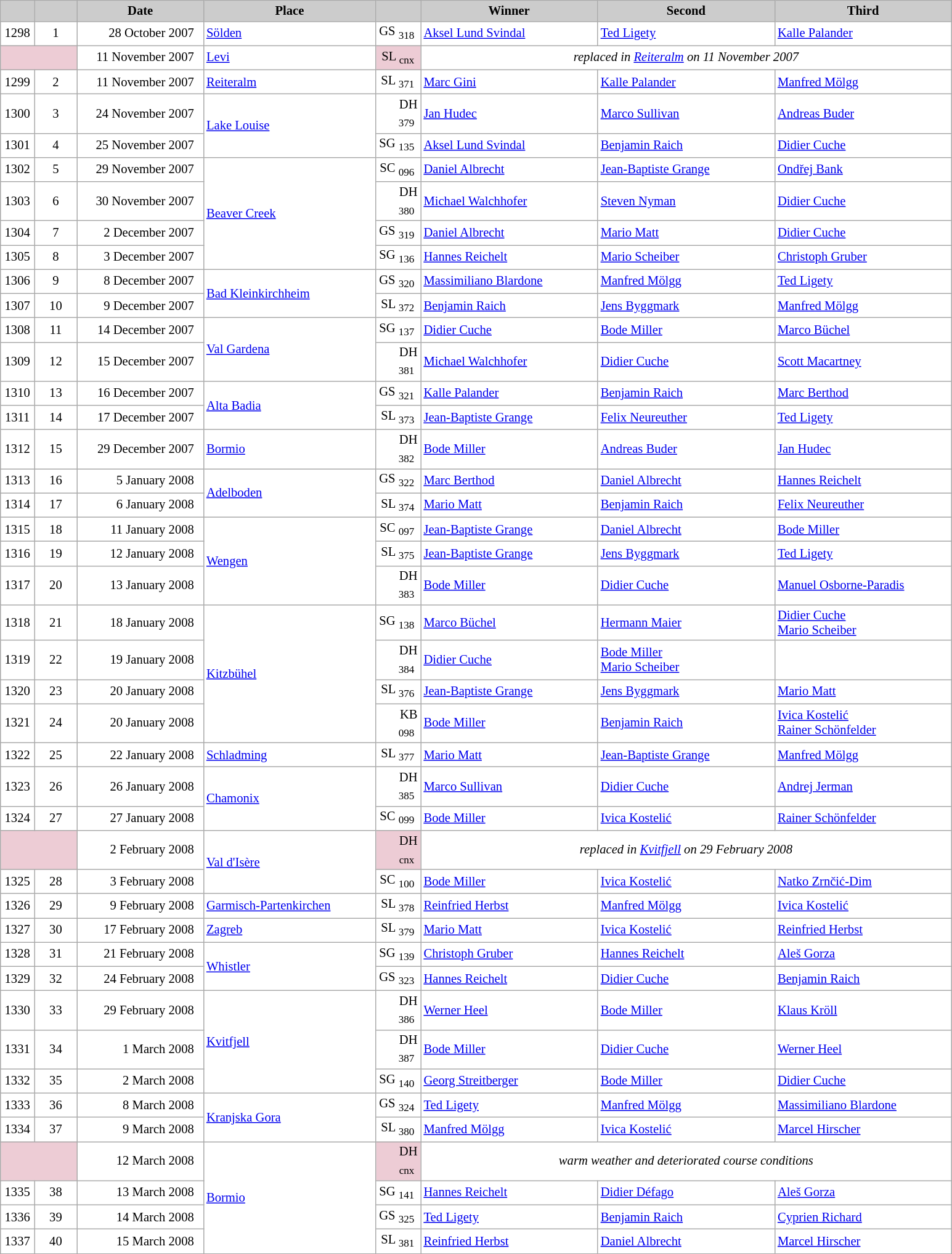<table class="wikitable plainrowheaders" style="background:#fff; font-size:86%; line-height:16px; border:grey solid 1px; border-collapse:collapse;">
<tr style="background:#ccc; text-align:center;">
<td align="center" width="30"></td>
<td align="center" width="40"></td>
<td align="center" width="130"><strong>Date</strong></td>
<td align="center" width="180"><strong>Place</strong></td>
<td align="center" width="42"></td>
<td align="center" width="185"><strong>Winner</strong></td>
<td align="center" width="185"><strong>Second</strong></td>
<td align="center" width="185"><strong>Third</strong></td>
</tr>
<tr>
<td align=center>1298</td>
<td align=center>1</td>
<td align=right>28 October 2007  </td>
<td> <a href='#'>Sölden</a></td>
<td align=right>GS <sub>318</sub> </td>
<td> <a href='#'>Aksel Lund Svindal</a></td>
<td> <a href='#'>Ted Ligety</a></td>
<td> <a href='#'>Kalle Palander</a></td>
</tr>
<tr>
<td colspan=2 bgcolor="EDCCD5"></td>
<td align=right>11 November 2007  </td>
<td> <a href='#'>Levi</a></td>
<td bgcolor="EDCCD5" align=right>SL <sub>cnx</sub> </td>
<td colspan=3 align=center><em>replaced in <a href='#'>Reiteralm</a> on 11 November 2007</em></td>
</tr>
<tr>
<td align=center>1299</td>
<td align=center>2</td>
<td align=right><small></small>11 November 2007  </td>
<td> <a href='#'>Reiteralm</a></td>
<td align=right>SL <sub>371</sub> </td>
<td> <a href='#'>Marc Gini</a></td>
<td> <a href='#'>Kalle Palander</a></td>
<td> <a href='#'>Manfred Mölgg</a></td>
</tr>
<tr>
<td align=center>1300</td>
<td align=center>3</td>
<td align=right>24 November 2007  </td>
<td rowspan=2> <a href='#'>Lake Louise</a></td>
<td align=right>DH <sub>379</sub> </td>
<td> <a href='#'>Jan Hudec</a></td>
<td> <a href='#'>Marco Sullivan</a></td>
<td> <a href='#'>Andreas Buder</a></td>
</tr>
<tr>
<td align=center>1301</td>
<td align=center>4</td>
<td align=right>25 November 2007  </td>
<td align=right>SG <sub>135</sub> </td>
<td> <a href='#'>Aksel Lund Svindal</a></td>
<td> <a href='#'>Benjamin Raich</a></td>
<td> <a href='#'>Didier Cuche</a></td>
</tr>
<tr>
<td align=center>1302</td>
<td align=center>5</td>
<td align=right>29 November 2007  </td>
<td rowspan=4> <a href='#'>Beaver Creek</a></td>
<td align=right>SC <sub>096</sub> </td>
<td> <a href='#'>Daniel Albrecht</a></td>
<td> <a href='#'>Jean-Baptiste Grange</a></td>
<td> <a href='#'>Ondřej Bank</a></td>
</tr>
<tr>
<td align=center>1303</td>
<td align=center>6</td>
<td align=right>30 November 2007  </td>
<td align=right>DH <sub>380</sub> </td>
<td> <a href='#'>Michael Walchhofer</a></td>
<td> <a href='#'>Steven Nyman</a></td>
<td> <a href='#'>Didier Cuche</a></td>
</tr>
<tr>
<td align=center>1304</td>
<td align=center>7</td>
<td align=right>2 December 2007  </td>
<td align=right>GS <sub>319</sub> </td>
<td> <a href='#'>Daniel Albrecht</a></td>
<td> <a href='#'>Mario Matt</a></td>
<td> <a href='#'>Didier Cuche</a></td>
</tr>
<tr>
<td align=center>1305</td>
<td align=center>8</td>
<td align=right>3 December 2007  </td>
<td align=right>SG <sub>136</sub> </td>
<td> <a href='#'>Hannes Reichelt</a></td>
<td> <a href='#'>Mario Scheiber</a></td>
<td> <a href='#'>Christoph Gruber</a></td>
</tr>
<tr>
<td align=center>1306</td>
<td align=center>9</td>
<td align=right>8 December 2007  </td>
<td rowspan=2> <a href='#'>Bad Kleinkirchheim</a></td>
<td align=right>GS <sub>320</sub> </td>
<td> <a href='#'>Massimiliano Blardone</a></td>
<td> <a href='#'>Manfred Mölgg</a></td>
<td> <a href='#'>Ted Ligety</a></td>
</tr>
<tr>
<td align=center>1307</td>
<td align=center>10</td>
<td align=right>9 December 2007  </td>
<td align=right>SL <sub>372</sub> </td>
<td> <a href='#'>Benjamin Raich</a></td>
<td> <a href='#'>Jens Byggmark</a></td>
<td> <a href='#'>Manfred Mölgg</a></td>
</tr>
<tr>
<td align=center>1308</td>
<td align=center>11</td>
<td align=right>14 December 2007  </td>
<td rowspan=2> <a href='#'>Val Gardena</a></td>
<td align=right>SG <sub>137</sub> </td>
<td> <a href='#'>Didier Cuche</a></td>
<td> <a href='#'>Bode Miller</a></td>
<td> <a href='#'>Marco Büchel</a></td>
</tr>
<tr>
<td align=center>1309</td>
<td align=center>12</td>
<td align=right>15 December 2007  </td>
<td align=right>DH <sub>381</sub> </td>
<td> <a href='#'>Michael Walchhofer</a></td>
<td> <a href='#'>Didier Cuche</a></td>
<td> <a href='#'>Scott Macartney</a></td>
</tr>
<tr>
<td align=center>1310</td>
<td align=center>13</td>
<td align=right>16 December 2007  </td>
<td rowspan=2> <a href='#'>Alta Badia</a></td>
<td align=right>GS <sub>321</sub> </td>
<td> <a href='#'>Kalle Palander</a></td>
<td> <a href='#'>Benjamin Raich</a></td>
<td> <a href='#'>Marc Berthod</a></td>
</tr>
<tr>
<td align=center>1311</td>
<td align=center>14</td>
<td align=right>17 December 2007  </td>
<td align=right>SL <sub>373</sub> </td>
<td> <a href='#'>Jean-Baptiste Grange</a></td>
<td> <a href='#'>Felix Neureuther</a></td>
<td> <a href='#'>Ted Ligety</a></td>
</tr>
<tr>
<td align=center>1312</td>
<td align=center>15</td>
<td align=right>29 December 2007  </td>
<td> <a href='#'>Bormio</a></td>
<td align=right>DH <sub>382</sub> </td>
<td> <a href='#'>Bode Miller</a></td>
<td> <a href='#'>Andreas Buder</a></td>
<td> <a href='#'>Jan Hudec</a></td>
</tr>
<tr>
<td align=center>1313</td>
<td align=center>16</td>
<td align=right>5 January 2008  </td>
<td rowspan=2> <a href='#'>Adelboden</a></td>
<td align=right>GS <sub>322</sub> </td>
<td> <a href='#'>Marc Berthod</a></td>
<td> <a href='#'>Daniel Albrecht</a></td>
<td> <a href='#'>Hannes Reichelt</a></td>
</tr>
<tr align>
<td align=center>1314</td>
<td align=center>17</td>
<td align=right>6 January 2008  </td>
<td align=right>SL <sub>374</sub> </td>
<td> <a href='#'>Mario Matt</a></td>
<td> <a href='#'>Benjamin Raich</a></td>
<td> <a href='#'>Felix Neureuther</a></td>
</tr>
<tr>
<td align=center>1315</td>
<td align=center>18</td>
<td align=right>11 January 2008  </td>
<td rowspan=3> <a href='#'>Wengen</a></td>
<td align=right>SC <sub>097</sub> </td>
<td> <a href='#'>Jean-Baptiste Grange</a></td>
<td> <a href='#'>Daniel Albrecht</a></td>
<td> <a href='#'>Bode Miller</a></td>
</tr>
<tr>
<td align=center>1316</td>
<td align=center>19</td>
<td align=right>12 January 2008  </td>
<td align=right>SL <sub>375</sub> </td>
<td> <a href='#'>Jean-Baptiste Grange</a></td>
<td> <a href='#'>Jens Byggmark</a></td>
<td> <a href='#'>Ted Ligety</a></td>
</tr>
<tr>
<td align=center>1317</td>
<td align=center>20</td>
<td align=right>13 January 2008  </td>
<td align=right>DH <sub>383</sub> </td>
<td> <a href='#'>Bode Miller</a></td>
<td> <a href='#'>Didier Cuche</a></td>
<td> <a href='#'>Manuel Osborne-Paradis</a></td>
</tr>
<tr>
<td align=center>1318</td>
<td align=center>21</td>
<td align=right>18 January 2008  </td>
<td rowspan=4> <a href='#'>Kitzbühel</a></td>
<td align=right>SG <sub>138</sub> </td>
<td> <a href='#'>Marco Büchel</a></td>
<td> <a href='#'>Hermann Maier</a></td>
<td> <a href='#'>Didier Cuche</a><br> <a href='#'>Mario Scheiber</a></td>
</tr>
<tr>
<td align=center>1319</td>
<td align=center>22</td>
<td align=right>19 January 2008  </td>
<td align=right>DH <sub>384</sub> </td>
<td> <a href='#'>Didier Cuche</a></td>
<td> <a href='#'>Bode Miller</a><br> <a href='#'>Mario Scheiber</a></td>
<td></td>
</tr>
<tr>
<td align=center>1320</td>
<td align=center>23</td>
<td align=right>20 January 2008  </td>
<td align=right>SL <sub>376</sub> </td>
<td> <a href='#'>Jean-Baptiste Grange</a></td>
<td> <a href='#'>Jens Byggmark</a></td>
<td> <a href='#'>Mario Matt</a></td>
</tr>
<tr>
<td align=center>1321</td>
<td align=center>24</td>
<td align=right>20 January 2008  </td>
<td align=right>KB <sub>098</sub> </td>
<td> <a href='#'>Bode Miller</a></td>
<td> <a href='#'>Benjamin Raich</a></td>
<td> <a href='#'>Ivica Kostelić</a><br> <a href='#'>Rainer Schönfelder</a></td>
</tr>
<tr>
<td align=center>1322</td>
<td align=center>25</td>
<td align=right>22 January 2008  </td>
<td> <a href='#'>Schladming</a></td>
<td align=right>SL <sub>377</sub> </td>
<td> <a href='#'>Mario Matt</a></td>
<td> <a href='#'>Jean-Baptiste Grange</a></td>
<td> <a href='#'>Manfred Mölgg</a></td>
</tr>
<tr>
<td align=center>1323</td>
<td align=center>26</td>
<td align=right>26 January 2008  </td>
<td rowspan=2> <a href='#'>Chamonix</a></td>
<td align=right>DH <sub>385</sub> </td>
<td> <a href='#'>Marco Sullivan</a></td>
<td> <a href='#'>Didier Cuche</a></td>
<td> <a href='#'>Andrej Jerman</a></td>
</tr>
<tr>
<td align=center>1324</td>
<td align=center>27</td>
<td align=right>27 January 2008  </td>
<td align=right>SC <sub>099</sub> </td>
<td> <a href='#'>Bode Miller</a></td>
<td> <a href='#'>Ivica Kostelić</a></td>
<td> <a href='#'>Rainer Schönfelder</a></td>
</tr>
<tr>
<td colspan=2 bgcolor="EDCCD5"></td>
<td align=right>2 February 2008  </td>
<td rowspan=2> <a href='#'>Val d'Isère</a></td>
<td align=right bgcolor="EDCCD5">DH <sub>cnx</sub> </td>
<td colspan=3 align=center><em>replaced in <a href='#'>Kvitfjell</a> on 29 February 2008</em></td>
</tr>
<tr>
<td align=center>1325</td>
<td align=center>28</td>
<td align=right>3 February 2008  </td>
<td align=right>SC <sub>100</sub> </td>
<td> <a href='#'>Bode Miller</a></td>
<td> <a href='#'>Ivica Kostelić</a></td>
<td> <a href='#'>Natko Zrnčić-Dim</a></td>
</tr>
<tr>
<td align=center>1326</td>
<td align=center>29</td>
<td align=right>9 February 2008  </td>
<td> <a href='#'>Garmisch-Partenkirchen</a></td>
<td align=right>SL <sub>378</sub> </td>
<td> <a href='#'>Reinfried Herbst</a></td>
<td> <a href='#'>Manfred Mölgg</a></td>
<td> <a href='#'>Ivica Kostelić</a></td>
</tr>
<tr>
<td align=center>1327</td>
<td align=center>30</td>
<td align=right>17 February 2008  </td>
<td> <a href='#'>Zagreb</a></td>
<td align=right>SL <sub>379</sub> </td>
<td> <a href='#'>Mario Matt</a></td>
<td> <a href='#'>Ivica Kostelić</a></td>
<td> <a href='#'>Reinfried Herbst</a></td>
</tr>
<tr>
<td align=center>1328</td>
<td align=center>31</td>
<td align=right>21 February 2008  </td>
<td rowspan=2> <a href='#'>Whistler</a></td>
<td align=right>SG <sub>139</sub> </td>
<td> <a href='#'>Christoph Gruber</a></td>
<td> <a href='#'>Hannes Reichelt</a></td>
<td> <a href='#'>Aleš Gorza</a></td>
</tr>
<tr>
<td align=center>1329</td>
<td align=center>32</td>
<td align=right>24 February 2008  </td>
<td align=right>GS <sub>323</sub> </td>
<td> <a href='#'>Hannes Reichelt</a></td>
<td> <a href='#'>Didier Cuche</a></td>
<td> <a href='#'>Benjamin Raich</a></td>
</tr>
<tr>
<td align=center>1330</td>
<td align=center>33</td>
<td align=right><small></small>29 February 2008  </td>
<td rowspan=3> <a href='#'>Kvitfjell</a></td>
<td align=right>DH <sub>386</sub> </td>
<td> <a href='#'>Werner Heel</a></td>
<td> <a href='#'>Bode Miller</a></td>
<td> <a href='#'>Klaus Kröll</a></td>
</tr>
<tr>
<td align=center>1331</td>
<td align=center>34</td>
<td align=right>1 March 2008  </td>
<td align=right>DH <sub>387</sub> </td>
<td> <a href='#'>Bode Miller</a></td>
<td> <a href='#'>Didier Cuche</a></td>
<td> <a href='#'>Werner Heel</a></td>
</tr>
<tr>
<td align=center>1332</td>
<td align=center>35</td>
<td align=right>2 March 2008  </td>
<td align=right>SG <sub>140</sub> </td>
<td> <a href='#'>Georg Streitberger</a></td>
<td> <a href='#'>Bode Miller</a></td>
<td> <a href='#'>Didier Cuche</a></td>
</tr>
<tr>
<td align=center>1333</td>
<td align=center>36</td>
<td align=right>8 March 2008  </td>
<td rowspan=2> <a href='#'>Kranjska Gora</a></td>
<td align=right>GS <sub>324</sub> </td>
<td> <a href='#'>Ted Ligety</a></td>
<td> <a href='#'>Manfred Mölgg</a></td>
<td> <a href='#'>Massimiliano Blardone</a></td>
</tr>
<tr>
<td align=center>1334</td>
<td align=center>37</td>
<td align=right>9 March 2008  </td>
<td align=right>SL <sub>380</sub> </td>
<td> <a href='#'>Manfred Mölgg</a></td>
<td> <a href='#'>Ivica Kostelić</a></td>
<td> <a href='#'>Marcel Hirscher</a></td>
</tr>
<tr>
<td colspan=2 bgcolor="EDCCD5"></td>
<td align=right>12 March 2008  </td>
<td rowspan=4> <a href='#'>Bormio</a></td>
<td align=right bgcolor="EDCCD5">DH <sub>cnx</sub> </td>
<td colspan=3 align=center><em>warm weather and deteriorated course conditions</em></td>
</tr>
<tr>
<td align=center>1335</td>
<td align=center>38</td>
<td align=right>13 March 2008  </td>
<td align=right>SG <sub>141</sub> </td>
<td> <a href='#'>Hannes Reichelt</a></td>
<td> <a href='#'>Didier Défago</a></td>
<td> <a href='#'>Aleš Gorza</a></td>
</tr>
<tr>
<td align=center>1336</td>
<td align=center>39</td>
<td align=right>14 March 2008  </td>
<td align=right>GS <sub>325</sub> </td>
<td> <a href='#'>Ted Ligety</a></td>
<td> <a href='#'>Benjamin Raich</a></td>
<td> <a href='#'>Cyprien Richard</a></td>
</tr>
<tr>
<td align=center>1337</td>
<td align=center>40</td>
<td align=right>15 March 2008  </td>
<td align=right>SL <sub>381</sub> </td>
<td> <a href='#'>Reinfried Herbst</a></td>
<td> <a href='#'>Daniel Albrecht</a></td>
<td> <a href='#'>Marcel Hirscher</a></td>
</tr>
</table>
